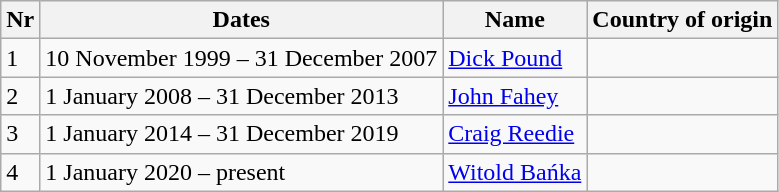<table class="wikitable sortable">
<tr>
<th>Nr</th>
<th>Dates</th>
<th>Name</th>
<th>Country of origin</th>
</tr>
<tr>
<td>1</td>
<td>10 November 1999 – 31 December 2007</td>
<td><a href='#'>Dick Pound</a></td>
<td></td>
</tr>
<tr>
<td>2</td>
<td>1 January 2008 – 31 December 2013</td>
<td><a href='#'>John Fahey</a></td>
<td></td>
</tr>
<tr>
<td>3</td>
<td>1 January 2014 – 31 December 2019</td>
<td><a href='#'>Craig Reedie</a></td>
<td></td>
</tr>
<tr>
<td>4</td>
<td>1 January 2020 – present</td>
<td><a href='#'>Witold Bańka</a></td>
<td></td>
</tr>
</table>
